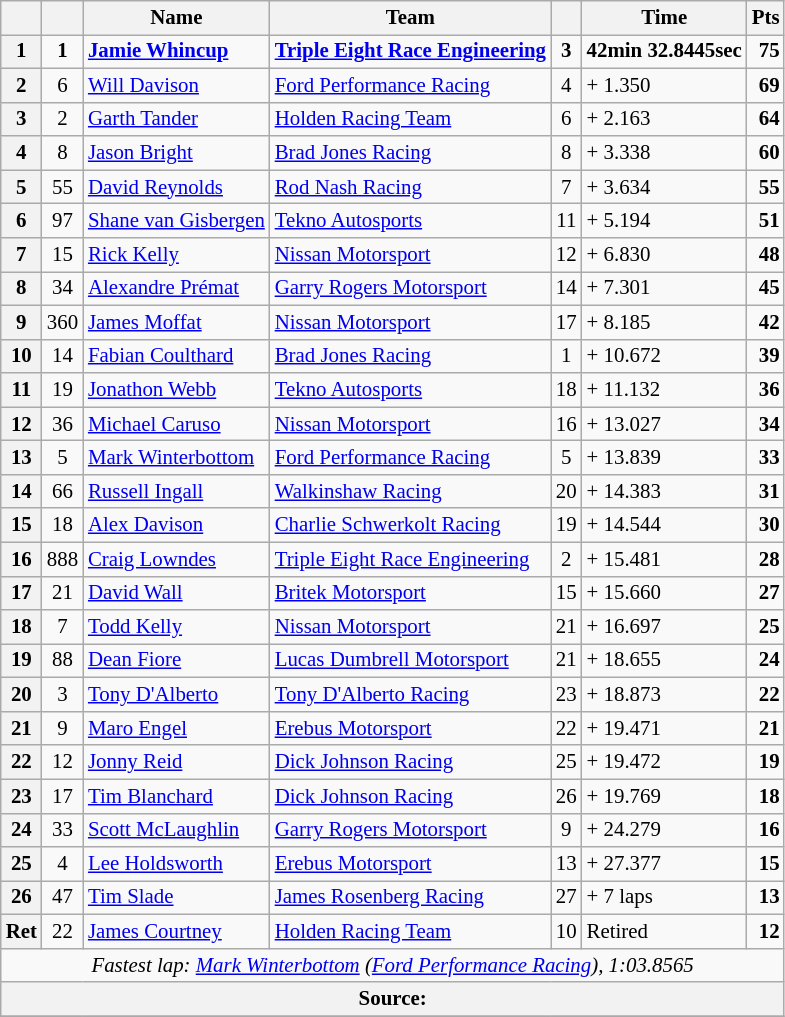<table class="wikitable" style="font-size: 87%">
<tr>
<th></th>
<th></th>
<th>Name</th>
<th>Team</th>
<th></th>
<th>Time</th>
<th>Pts</th>
</tr>
<tr>
<th>1</th>
<td align="center"><strong>1</strong></td>
<td><strong> <a href='#'>Jamie Whincup</a></strong></td>
<td><strong><a href='#'>Triple Eight Race Engineering</a></strong></td>
<td align="center"><strong>3</strong></td>
<td><strong>42min 32.8445sec</strong></td>
<td align="right"><strong>75</strong></td>
</tr>
<tr>
<th>2</th>
<td align="center">6</td>
<td> <a href='#'>Will Davison</a></td>
<td><a href='#'>Ford Performance Racing</a></td>
<td align="center">4</td>
<td>+ 1.350</td>
<td align="right"><strong>69</strong></td>
</tr>
<tr>
<th>3</th>
<td align="center">2</td>
<td> <a href='#'>Garth Tander</a></td>
<td><a href='#'>Holden Racing Team</a></td>
<td align="center">6</td>
<td>+ 2.163</td>
<td align="right"><strong>64</strong></td>
</tr>
<tr>
<th>4</th>
<td align="center">8</td>
<td> <a href='#'>Jason Bright</a></td>
<td><a href='#'>Brad Jones Racing</a></td>
<td align="center">8</td>
<td>+ 3.338</td>
<td align="right"><strong>60</strong></td>
</tr>
<tr>
<th>5</th>
<td align="center">55</td>
<td> <a href='#'>David Reynolds</a></td>
<td><a href='#'>Rod Nash Racing</a></td>
<td align="center">7</td>
<td>+ 3.634</td>
<td align="right"><strong>55</strong></td>
</tr>
<tr>
<th>6</th>
<td align="center">97</td>
<td> <a href='#'>Shane van Gisbergen</a></td>
<td><a href='#'>Tekno Autosports</a></td>
<td align="center">11</td>
<td>+ 5.194</td>
<td align="right"><strong>51</strong></td>
</tr>
<tr>
<th>7</th>
<td align="center">15</td>
<td> <a href='#'>Rick Kelly</a></td>
<td><a href='#'>Nissan Motorsport</a></td>
<td align="center">12</td>
<td>+ 6.830</td>
<td align="right"><strong>48</strong></td>
</tr>
<tr>
<th>8</th>
<td align="center">34</td>
<td> <a href='#'>Alexandre Prémat</a></td>
<td><a href='#'>Garry Rogers Motorsport</a></td>
<td align="center">14</td>
<td>+ 7.301</td>
<td align="right"><strong>45</strong></td>
</tr>
<tr>
<th>9</th>
<td align="center">360</td>
<td> <a href='#'>James Moffat</a></td>
<td><a href='#'>Nissan Motorsport</a></td>
<td align="center">17</td>
<td>+ 8.185</td>
<td align="right"><strong>42</strong></td>
</tr>
<tr>
<th>10</th>
<td align="center">14</td>
<td> <a href='#'>Fabian Coulthard</a></td>
<td><a href='#'>Brad Jones Racing</a></td>
<td align="center">1</td>
<td>+ 10.672</td>
<td align="right"><strong>39</strong></td>
</tr>
<tr>
<th>11</th>
<td align="center">19</td>
<td> <a href='#'>Jonathon Webb</a></td>
<td><a href='#'>Tekno Autosports</a></td>
<td align="center">18</td>
<td>+ 11.132</td>
<td align="right"><strong>36</strong></td>
</tr>
<tr>
<th>12</th>
<td align="center">36</td>
<td> <a href='#'>Michael Caruso</a></td>
<td><a href='#'>Nissan Motorsport</a></td>
<td align="center">16</td>
<td>+ 13.027</td>
<td align="right"><strong>34</strong></td>
</tr>
<tr>
<th>13</th>
<td align="center">5</td>
<td> <a href='#'>Mark Winterbottom</a></td>
<td><a href='#'>Ford Performance Racing</a></td>
<td align="center">5</td>
<td>+ 13.839</td>
<td align="right"><strong>33</strong></td>
</tr>
<tr>
<th>14</th>
<td align="center">66</td>
<td> <a href='#'>Russell Ingall</a></td>
<td><a href='#'>Walkinshaw Racing</a></td>
<td align="center">20</td>
<td>+ 14.383</td>
<td align="right"><strong>31</strong></td>
</tr>
<tr>
<th>15</th>
<td align="center">18</td>
<td> <a href='#'>Alex Davison</a></td>
<td><a href='#'>Charlie Schwerkolt Racing</a></td>
<td align="center">19</td>
<td>+ 14.544</td>
<td align="right"><strong>30</strong></td>
</tr>
<tr>
<th>16</th>
<td align="center">888</td>
<td> <a href='#'>Craig Lowndes</a></td>
<td><a href='#'>Triple Eight Race Engineering</a></td>
<td align="center">2</td>
<td>+ 15.481</td>
<td align="right"><strong>28</strong></td>
</tr>
<tr>
<th>17</th>
<td align="center">21</td>
<td> <a href='#'>David Wall</a></td>
<td><a href='#'>Britek Motorsport</a></td>
<td align="center">15</td>
<td>+ 15.660</td>
<td align="right"><strong>27</strong></td>
</tr>
<tr>
<th>18</th>
<td align="center">7</td>
<td> <a href='#'>Todd Kelly</a></td>
<td><a href='#'>Nissan Motorsport</a></td>
<td align="center">21</td>
<td>+ 16.697</td>
<td align="right"><strong>25</strong></td>
</tr>
<tr>
<th>19</th>
<td align="center">88</td>
<td> <a href='#'>Dean Fiore</a></td>
<td><a href='#'>Lucas Dumbrell Motorsport</a></td>
<td align="center">21</td>
<td>+ 18.655</td>
<td align="right"><strong>24</strong></td>
</tr>
<tr>
<th>20</th>
<td align="center">3</td>
<td> <a href='#'>Tony D'Alberto</a></td>
<td><a href='#'>Tony D'Alberto Racing</a></td>
<td align="center">23</td>
<td>+ 18.873</td>
<td align="right"><strong>22</strong></td>
</tr>
<tr>
<th>21</th>
<td align="center">9</td>
<td> <a href='#'>Maro Engel</a></td>
<td><a href='#'>Erebus Motorsport</a></td>
<td align="center">22</td>
<td>+ 19.471</td>
<td align="right"><strong>21</strong></td>
</tr>
<tr>
<th>22</th>
<td align="center">12</td>
<td> <a href='#'>Jonny Reid</a></td>
<td><a href='#'>Dick Johnson Racing</a></td>
<td align="center">25</td>
<td>+ 19.472</td>
<td align="right"><strong>19</strong></td>
</tr>
<tr>
<th>23</th>
<td align="center">17</td>
<td> <a href='#'>Tim Blanchard</a></td>
<td><a href='#'>Dick Johnson Racing</a></td>
<td align="center">26</td>
<td>+ 19.769</td>
<td align="right"><strong>18</strong></td>
</tr>
<tr>
<th>24</th>
<td align="center">33</td>
<td> <a href='#'>Scott McLaughlin</a></td>
<td><a href='#'>Garry Rogers Motorsport</a></td>
<td align="center">9</td>
<td>+ 24.279</td>
<td align="right"><strong>16</strong></td>
</tr>
<tr>
<th>25</th>
<td align="center">4</td>
<td> <a href='#'>Lee Holdsworth</a></td>
<td><a href='#'>Erebus Motorsport</a></td>
<td align="center">13</td>
<td>+ 27.377</td>
<td align="right"><strong>15</strong></td>
</tr>
<tr>
<th>26</th>
<td align="center">47</td>
<td> <a href='#'>Tim Slade</a></td>
<td><a href='#'>James Rosenberg Racing</a></td>
<td align="center">27</td>
<td>+ 7 laps</td>
<td align="right"><strong>13</strong></td>
</tr>
<tr>
<th>Ret</th>
<td align="center">22</td>
<td> <a href='#'>James Courtney</a></td>
<td><a href='#'>Holden Racing Team</a></td>
<td align="center">10</td>
<td>Retired</td>
<td align="right"><strong>12</strong></td>
</tr>
<tr>
<td colspan="7" align="center"><em>Fastest lap: <a href='#'>Mark Winterbottom</a> (<a href='#'>Ford Performance Racing</a>), 1:03.8565</em></td>
</tr>
<tr>
<th colspan="7">Source:</th>
</tr>
<tr>
</tr>
</table>
